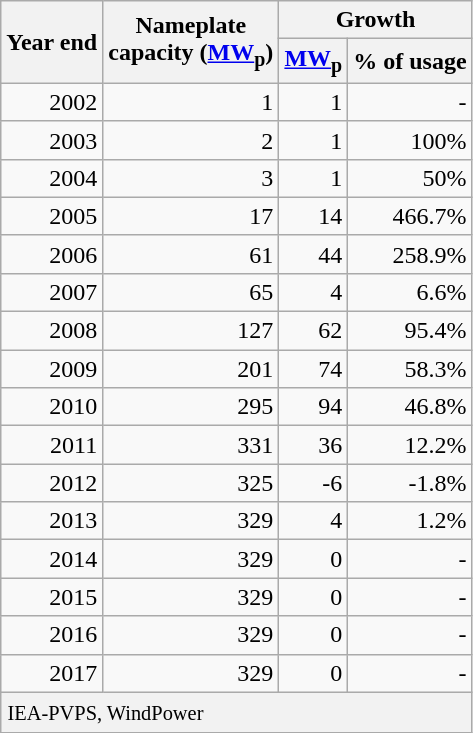<table class="wikitable" style="float: left; text-align: right; margin-right: 10px;">
<tr>
<th rowspan=2>Year end</th>
<th rowspan=2>Nameplate<br>capacity (<a href='#'>MW</a><sub>p</sub>)</th>
<th colspan=2>Growth</th>
</tr>
<tr>
<th><a href='#'>MW</a><sub>p</sub></th>
<th>% of usage</th>
</tr>
<tr>
<td>2002</td>
<td>1</td>
<td>1</td>
<td>-</td>
</tr>
<tr>
<td>2003</td>
<td>2</td>
<td>1</td>
<td>100%</td>
</tr>
<tr>
<td>2004</td>
<td>3</td>
<td>1</td>
<td>50%</td>
</tr>
<tr>
<td>2005</td>
<td>17</td>
<td>14</td>
<td>466.7%</td>
</tr>
<tr>
<td>2006</td>
<td>61</td>
<td>44</td>
<td>258.9%</td>
</tr>
<tr>
<td>2007</td>
<td>65</td>
<td>4</td>
<td>6.6%</td>
</tr>
<tr>
<td>2008</td>
<td>127</td>
<td>62</td>
<td>95.4%</td>
</tr>
<tr>
<td>2009</td>
<td>201</td>
<td>74</td>
<td>58.3%</td>
</tr>
<tr>
<td>2010</td>
<td>295</td>
<td>94</td>
<td>46.8%</td>
</tr>
<tr>
<td>2011</td>
<td>331</td>
<td>36</td>
<td>12.2%</td>
</tr>
<tr>
<td>2012</td>
<td>325</td>
<td>-6</td>
<td>-1.8%</td>
</tr>
<tr>
<td>2013</td>
<td>329</td>
<td>4</td>
<td>1.2%</td>
</tr>
<tr>
<td>2014</td>
<td>329</td>
<td>0</td>
<td>-</td>
</tr>
<tr>
<td>2015</td>
<td>329</td>
<td>0</td>
<td>-</td>
</tr>
<tr>
<td>2016</td>
<td>329</td>
<td>0</td>
<td>-</td>
</tr>
<tr>
<td>2017</td>
<td>329</td>
<td>0</td>
<td>-</td>
</tr>
<tr>
<th colspan=4 style="font-weight: normal; font-size: 0.85em; text-align: left; padding: 6px 2px 4px 4px;">IEA-PVPS, WindPower</th>
</tr>
</table>
